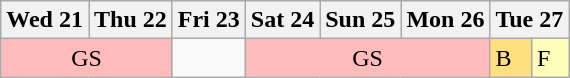<table class="wikitable olympic-schedule athletics">
<tr>
<th>Wed 21</th>
<th>Thu 22</th>
<th>Fri 23</th>
<th>Sat 24</th>
<th>Sun 25</th>
<th>Mon 26</th>
<th colspan=2>Tue 27</th>
</tr>
<tr>
<td colspan=2 bgcolor="#FFBBBB" align=center>GS</td>
<td></td>
<td colspan=3 bgcolor="#FFBBBB" align=center>GS</td>
<td style="background-color:#FFDF80;">B</td>
<td style="background-color:#FFFFBB;">F</td>
</tr>
</table>
